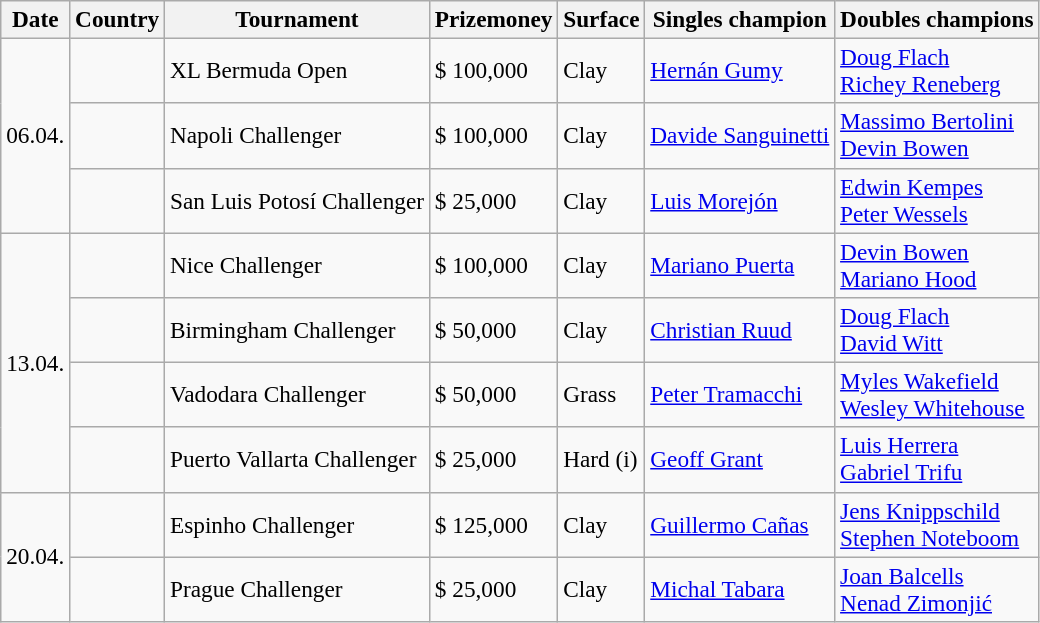<table class="sortable wikitable" style=font-size:97%>
<tr>
<th>Date</th>
<th>Country</th>
<th>Tournament</th>
<th>Prizemoney</th>
<th>Surface</th>
<th>Singles champion</th>
<th>Doubles champions</th>
</tr>
<tr>
<td rowspan="3">06.04.</td>
<td></td>
<td>XL Bermuda Open</td>
<td>$ 100,000</td>
<td>Clay</td>
<td> <a href='#'>Hernán Gumy</a></td>
<td> <a href='#'>Doug Flach</a><br> <a href='#'>Richey Reneberg</a></td>
</tr>
<tr>
<td></td>
<td>Napoli Challenger</td>
<td>$ 100,000</td>
<td>Clay</td>
<td> <a href='#'>Davide Sanguinetti</a></td>
<td> <a href='#'>Massimo Bertolini</a><br>  <a href='#'>Devin Bowen</a></td>
</tr>
<tr>
<td></td>
<td>San Luis Potosí Challenger</td>
<td>$ 25,000</td>
<td>Clay</td>
<td> <a href='#'>Luis Morejón</a></td>
<td> <a href='#'>Edwin Kempes</a><br> <a href='#'>Peter Wessels</a></td>
</tr>
<tr>
<td rowspan="4">13.04.</td>
<td></td>
<td>Nice Challenger</td>
<td>$ 100,000</td>
<td>Clay</td>
<td> <a href='#'>Mariano Puerta</a></td>
<td> <a href='#'>Devin Bowen</a><br> <a href='#'>Mariano Hood</a></td>
</tr>
<tr>
<td></td>
<td>Birmingham Challenger</td>
<td>$ 50,000</td>
<td>Clay</td>
<td> <a href='#'>Christian Ruud</a></td>
<td> <a href='#'>Doug Flach</a><br> <a href='#'>David Witt</a></td>
</tr>
<tr>
<td></td>
<td>Vadodara Challenger</td>
<td>$ 50,000</td>
<td>Grass</td>
<td> <a href='#'>Peter Tramacchi</a></td>
<td> <a href='#'>Myles Wakefield</a><br> <a href='#'>Wesley Whitehouse</a></td>
</tr>
<tr>
<td></td>
<td>Puerto Vallarta Challenger</td>
<td>$ 25,000</td>
<td>Hard (i)</td>
<td> <a href='#'>Geoff Grant</a></td>
<td> <a href='#'>Luis Herrera</a><br> <a href='#'>Gabriel Trifu</a></td>
</tr>
<tr>
<td rowspan="2">20.04.</td>
<td></td>
<td>Espinho Challenger</td>
<td>$ 125,000</td>
<td>Clay</td>
<td> <a href='#'>Guillermo Cañas</a></td>
<td> <a href='#'>Jens Knippschild</a><br> <a href='#'>Stephen Noteboom</a></td>
</tr>
<tr>
<td></td>
<td>Prague Challenger</td>
<td>$ 25,000</td>
<td>Clay</td>
<td> <a href='#'>Michal Tabara</a></td>
<td> <a href='#'>Joan Balcells</a> <br> <a href='#'>Nenad Zimonjić</a></td>
</tr>
</table>
